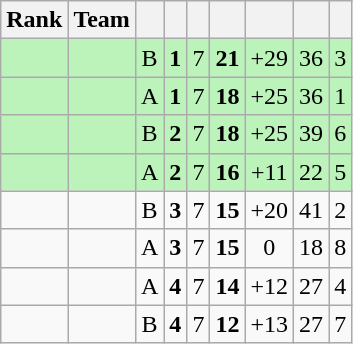<table class="wikitable sortable" style="text-align:center;">
<tr>
<th>Rank</th>
<th>Team</th>
<th></th>
<th></th>
<th></th>
<th></th>
<th></th>
<th></th>
<th></th>
</tr>
<tr style="background-color:#BBF3BB;">
<td></td>
<td align=left></td>
<td>B</td>
<td><strong>1</strong></td>
<td>7</td>
<td><strong>21</strong></td>
<td>+29</td>
<td>36</td>
<td>3</td>
</tr>
<tr style="background-color:#BBF3BB;">
<td></td>
<td align=left></td>
<td>A</td>
<td><strong>1</strong></td>
<td>7</td>
<td><strong>18</strong></td>
<td>+25</td>
<td>36</td>
<td>1</td>
</tr>
<tr style="background-color:#BBF3BB;">
<td></td>
<td align=left></td>
<td>B</td>
<td><strong>2</strong></td>
<td>7</td>
<td><strong>18</strong></td>
<td>+25</td>
<td>39</td>
<td>6</td>
</tr>
<tr style="background-color:#BBF3BB;">
<td></td>
<td align=left></td>
<td>A</td>
<td><strong>2</strong></td>
<td>7</td>
<td><strong>16</strong></td>
<td>+11</td>
<td>22</td>
<td>5</td>
</tr>
<tr>
<td></td>
<td align=left></td>
<td>B</td>
<td><strong>3</strong></td>
<td>7</td>
<td><strong>15</strong></td>
<td>+20</td>
<td>41</td>
<td>2</td>
</tr>
<tr>
<td></td>
<td align=left></td>
<td>A</td>
<td><strong>3</strong></td>
<td>7</td>
<td><strong>15</strong></td>
<td>0</td>
<td>18</td>
<td>8</td>
</tr>
<tr>
<td></td>
<td align=left></td>
<td>A</td>
<td><strong>4</strong></td>
<td>7</td>
<td><strong>14</strong></td>
<td>+12</td>
<td>27</td>
<td>4</td>
</tr>
<tr>
<td></td>
<td align=left></td>
<td>B</td>
<td><strong>4</strong></td>
<td>7</td>
<td><strong>12</strong></td>
<td>+13</td>
<td>27</td>
<td>7</td>
</tr>
</table>
